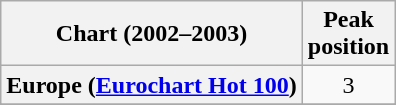<table class="wikitable sortable plainrowheaders" style="text-align:center">
<tr>
<th scope="col">Chart (2002–2003)</th>
<th scope="col">Peak<br>position</th>
</tr>
<tr>
<th scope="row">Europe (<a href='#'>Eurochart Hot 100</a>)</th>
<td>3</td>
</tr>
<tr>
</tr>
<tr>
</tr>
<tr>
</tr>
<tr>
</tr>
</table>
